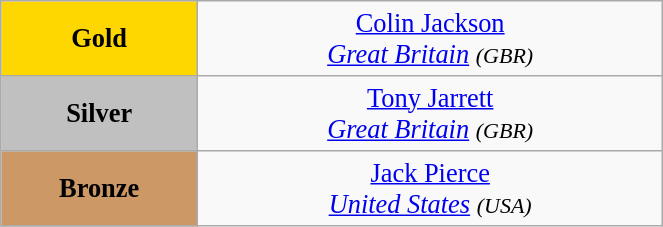<table class="wikitable" style=" text-align:center; font-size:110%;" width="35%">
<tr>
<td bgcolor="gold"><strong>Gold</strong></td>
<td> <a href='#'>Colin Jackson</a><br><em><a href='#'>Great Britain</a> <small>(GBR)</small></em></td>
</tr>
<tr>
<td bgcolor="silver"><strong>Silver</strong></td>
<td> <a href='#'>Tony Jarrett</a><br><em><a href='#'>Great Britain</a> <small>(GBR)</small></em></td>
</tr>
<tr>
<td bgcolor="CC9966"><strong>Bronze</strong></td>
<td> <a href='#'>Jack Pierce</a><br><em><a href='#'>United States</a> <small>(USA)</small></em></td>
</tr>
</table>
